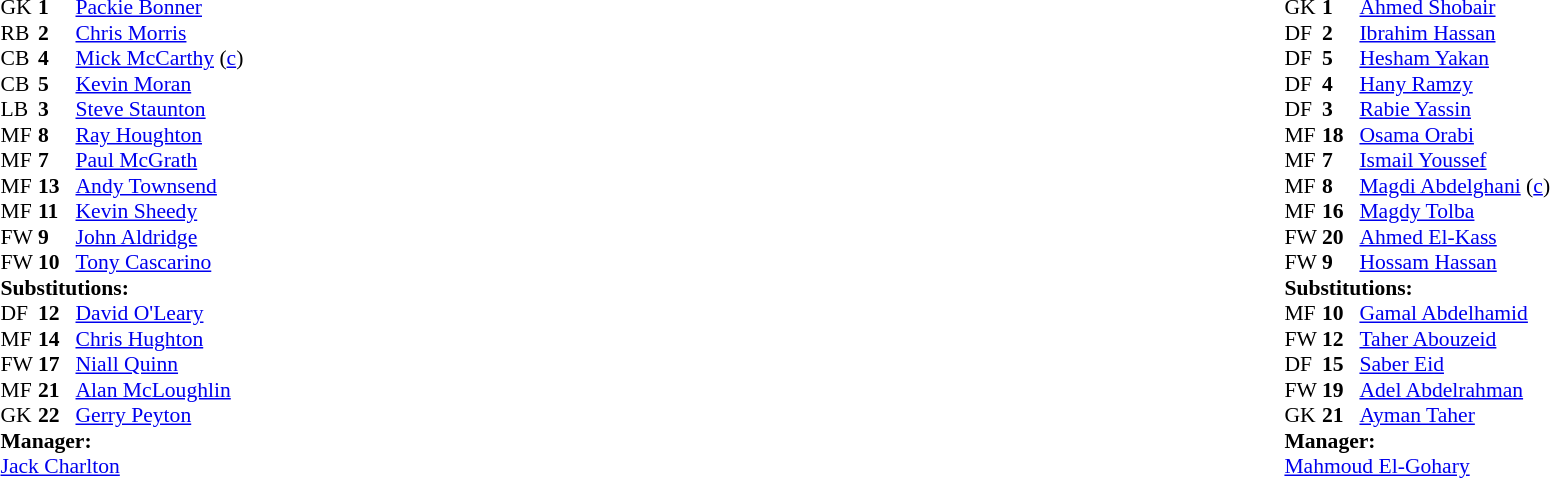<table width="100%">
<tr>
<td valign="top" width="50%"><br><table style="font-size: 90%" cellspacing="0" cellpadding="0">
<tr>
<th width="25"></th>
<th width="25"></th>
</tr>
<tr>
<td>GK</td>
<td><strong>1</strong></td>
<td><a href='#'>Packie Bonner</a></td>
</tr>
<tr>
<td>RB</td>
<td><strong>2</strong></td>
<td><a href='#'>Chris Morris</a></td>
<td></td>
</tr>
<tr>
<td>CB</td>
<td><strong>4</strong></td>
<td><a href='#'>Mick McCarthy</a> (<a href='#'>c</a>)</td>
</tr>
<tr>
<td>CB</td>
<td><strong>5</strong></td>
<td><a href='#'>Kevin Moran</a></td>
</tr>
<tr>
<td>LB</td>
<td><strong>3</strong></td>
<td><a href='#'>Steve Staunton</a></td>
</tr>
<tr>
<td>MF</td>
<td><strong>8</strong></td>
<td><a href='#'>Ray Houghton</a></td>
</tr>
<tr>
<td>MF</td>
<td><strong>7</strong></td>
<td><a href='#'>Paul McGrath</a></td>
</tr>
<tr>
<td>MF</td>
<td><strong>13</strong></td>
<td><a href='#'>Andy Townsend</a></td>
</tr>
<tr>
<td>MF</td>
<td><strong>11</strong></td>
<td><a href='#'>Kevin Sheedy</a></td>
</tr>
<tr>
<td>FW</td>
<td><strong>9</strong></td>
<td><a href='#'>John Aldridge</a></td>
<td></td>
<td></td>
</tr>
<tr>
<td>FW</td>
<td><strong>10</strong></td>
<td><a href='#'>Tony Cascarino</a></td>
<td></td>
<td></td>
</tr>
<tr>
<td colspan=3><strong>Substitutions:</strong></td>
</tr>
<tr>
<td>DF</td>
<td><strong>12</strong></td>
<td><a href='#'>David O'Leary</a></td>
</tr>
<tr>
<td>MF</td>
<td><strong>14</strong></td>
<td><a href='#'>Chris Hughton</a></td>
</tr>
<tr>
<td>FW</td>
<td><strong>17</strong></td>
<td><a href='#'>Niall Quinn</a></td>
<td></td>
<td></td>
</tr>
<tr>
<td>MF</td>
<td><strong>21</strong></td>
<td><a href='#'>Alan McLoughlin</a></td>
<td></td>
<td></td>
</tr>
<tr>
<td>GK</td>
<td><strong>22</strong></td>
<td><a href='#'>Gerry Peyton</a></td>
</tr>
<tr>
<td colspan=3><strong>Manager:</strong></td>
</tr>
<tr>
<td colspan="4"> <a href='#'>Jack Charlton</a></td>
</tr>
</table>
</td>
<td valign="top" width="50%"><br><table style="font-size: 90%" cellspacing="0" cellpadding="0" align=center>
<tr>
<th width="25"></th>
<th width="25"></th>
</tr>
<tr>
<td>GK</td>
<td><strong>1</strong></td>
<td><a href='#'>Ahmed Shobair</a></td>
<td></td>
</tr>
<tr>
<td>DF</td>
<td><strong>2</strong></td>
<td><a href='#'>Ibrahim Hassan</a></td>
</tr>
<tr>
<td>DF</td>
<td><strong>5</strong></td>
<td><a href='#'>Hesham Yakan</a></td>
</tr>
<tr>
<td>DF</td>
<td><strong>4</strong></td>
<td><a href='#'>Hany Ramzy</a></td>
</tr>
<tr>
<td>DF</td>
<td><strong>3</strong></td>
<td><a href='#'>Rabie Yassin</a></td>
</tr>
<tr>
<td>MF</td>
<td><strong>18</strong></td>
<td><a href='#'>Osama Orabi</a></td>
</tr>
<tr>
<td>MF</td>
<td><strong>7</strong></td>
<td><a href='#'>Ismail Youssef</a></td>
</tr>
<tr>
<td>MF</td>
<td><strong>8</strong></td>
<td><a href='#'>Magdi Abdelghani</a> (<a href='#'>c</a>)</td>
</tr>
<tr>
<td>MF</td>
<td><strong>16</strong></td>
<td><a href='#'>Magdy Tolba</a></td>
<td></td>
<td></td>
</tr>
<tr>
<td>FW</td>
<td><strong>20</strong></td>
<td><a href='#'>Ahmed El-Kass</a></td>
<td></td>
<td></td>
</tr>
<tr>
<td>FW</td>
<td><strong>9</strong></td>
<td><a href='#'>Hossam Hassan</a></td>
</tr>
<tr>
<td colspan=3><strong>Substitutions:</strong></td>
</tr>
<tr>
<td>MF</td>
<td><strong>10</strong></td>
<td><a href='#'>Gamal Abdelhamid</a></td>
<td></td>
<td></td>
</tr>
<tr>
<td>FW</td>
<td><strong>12</strong></td>
<td><a href='#'>Taher Abouzeid</a></td>
<td></td>
<td></td>
</tr>
<tr>
<td>DF</td>
<td><strong>15</strong></td>
<td><a href='#'>Saber Eid</a></td>
</tr>
<tr>
<td>FW</td>
<td><strong>19</strong></td>
<td><a href='#'>Adel Abdelrahman</a></td>
</tr>
<tr>
<td>GK</td>
<td><strong>21</strong></td>
<td><a href='#'>Ayman Taher</a></td>
</tr>
<tr>
<td colspan=3><strong>Manager:</strong></td>
</tr>
<tr>
<td colspan="4"><a href='#'>Mahmoud El-Gohary</a></td>
</tr>
</table>
</td>
</tr>
</table>
